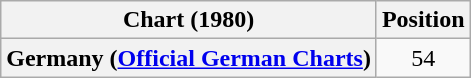<table class="wikitable plainrowheaders" style="text-align:center">
<tr>
<th>Chart (1980)</th>
<th>Position</th>
</tr>
<tr>
<th scope="row">Germany (<a href='#'>Official German Charts</a>)</th>
<td>54</td>
</tr>
</table>
